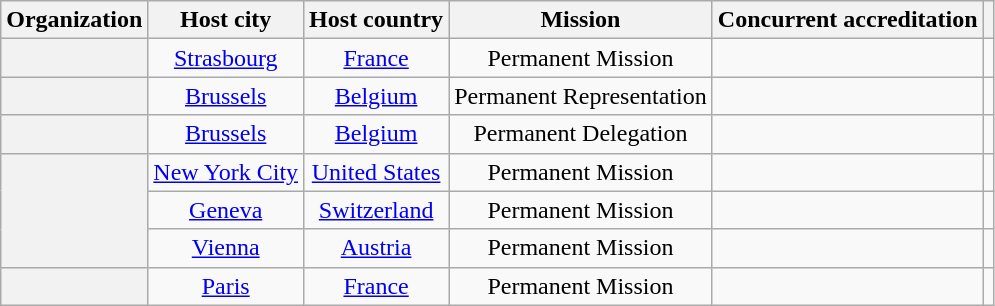<table class="wikitable plainrowheaders" style="text-align:center;">
<tr>
<th scope="col">Organization</th>
<th scope="col">Host city</th>
<th scope="col">Host country</th>
<th scope="col">Mission</th>
<th scope="col">Concurrent accreditation</th>
<th scope="col"></th>
</tr>
<tr>
<th scope="row"></th>
<td><a href='#'>Strasbourg</a></td>
<td><a href='#'>France</a></td>
<td>Permanent Mission</td>
<td></td>
<td></td>
</tr>
<tr>
<th scope="row"></th>
<td><a href='#'>Brussels</a></td>
<td><a href='#'>Belgium</a></td>
<td>Permanent Representation</td>
<td></td>
<td></td>
</tr>
<tr>
<th scope="row"></th>
<td><a href='#'>Brussels</a></td>
<td><a href='#'>Belgium</a></td>
<td>Permanent Delegation</td>
<td></td>
<td></td>
</tr>
<tr>
<th scope="row" rowspan="3"></th>
<td><a href='#'>New York City</a></td>
<td><a href='#'>United States</a></td>
<td>Permanent Mission</td>
<td></td>
<td></td>
</tr>
<tr>
<td><a href='#'>Geneva</a></td>
<td><a href='#'>Switzerland</a></td>
<td>Permanent Mission</td>
<td></td>
<td></td>
</tr>
<tr>
<td><a href='#'>Vienna</a></td>
<td><a href='#'>Austria</a></td>
<td>Permanent Mission</td>
<td></td>
<td></td>
</tr>
<tr>
<th scope="row"></th>
<td><a href='#'>Paris</a></td>
<td><a href='#'>France</a></td>
<td>Permanent Mission</td>
<td></td>
<td></td>
</tr>
</table>
